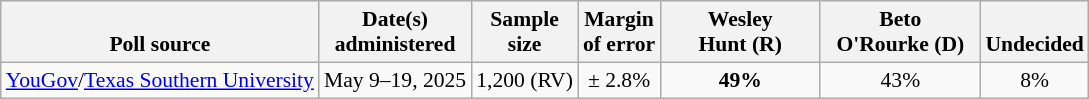<table class="wikitable" style="font-size:90%;text-align:center;">
<tr valign=bottom>
<th>Poll source</th>
<th>Date(s)<br>administered</th>
<th>Sample<br>size</th>
<th>Margin<br>of error</th>
<th style="width:100px;">Wesley<br>Hunt (R)</th>
<th style="width:100px;">Beto<br>O'Rourke (D)</th>
<th>Undecided</th>
</tr>
<tr>
<td style="text-align:left;"><a href='#'>YouGov</a>/<a href='#'>Texas Southern University</a></td>
<td>May 9–19, 2025</td>
<td>1,200 (RV)</td>
<td>± 2.8%</td>
<td><strong>49%</strong></td>
<td>43%</td>
<td>8%</td>
</tr>
</table>
